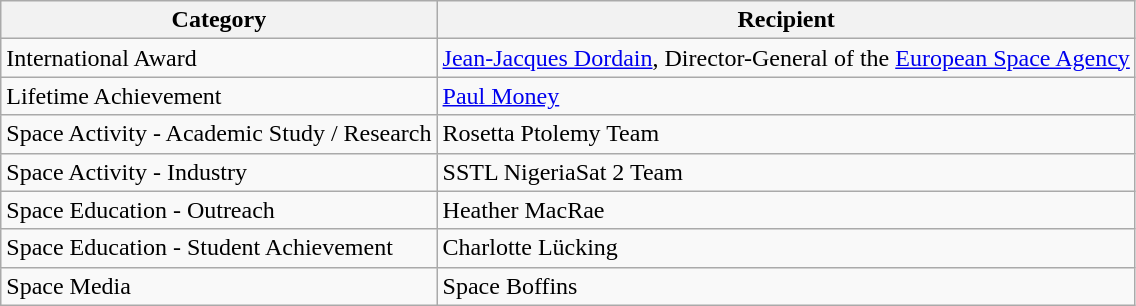<table class="wikitable">
<tr>
<th>Category</th>
<th>Recipient</th>
</tr>
<tr>
<td>International Award</td>
<td><a href='#'>Jean-Jacques Dordain</a>, Director-General of the <a href='#'>European Space Agency</a></td>
</tr>
<tr>
<td>Lifetime Achievement</td>
<td><a href='#'>Paul Money</a></td>
</tr>
<tr>
<td>Space Activity - Academic Study / Research</td>
<td>Rosetta Ptolemy Team</td>
</tr>
<tr>
<td>Space Activity - Industry</td>
<td>SSTL NigeriaSat 2 Team</td>
</tr>
<tr>
<td>Space Education - Outreach</td>
<td>Heather MacRae</td>
</tr>
<tr>
<td>Space Education - Student Achievement</td>
<td>Charlotte Lücking</td>
</tr>
<tr>
<td>Space Media</td>
<td>Space Boffins</td>
</tr>
</table>
